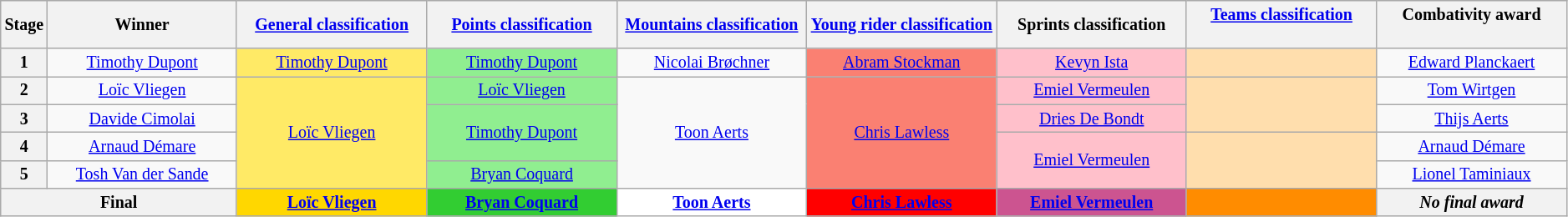<table class="wikitable" style="text-align: center; font-size:smaller;">
<tr style="background:#efefef;">
<th style="width:2%;">Stage</th>
<th style="width:12.25%;">Winner</th>
<th style="width:12.25%;"><a href='#'>General classification</a><br></th>
<th style="width:12.25%;"><a href='#'>Points classification</a><br></th>
<th style="width:12.25%;"><a href='#'>Mountains classification</a><br></th>
<th style="width:12.25%;"><a href='#'>Young rider classification</a><br></th>
<th style="width:12.25%;">Sprints classification<br></th>
<th style="width:12.25%;"><a href='#'>Teams classification</a><br> </th>
<th style="width:12.25%;">Combativity award<br> </th>
</tr>
<tr>
<th>1</th>
<td><a href='#'>Timothy Dupont</a></td>
<td style="background:#FFEA66;"><a href='#'>Timothy Dupont</a></td>
<td style="background:lightgreen;"><a href='#'>Timothy Dupont</a></td>
<td style="background:offwhite;"><a href='#'>Nicolai Brøchner</a></td>
<td style="background:salmon;"><a href='#'>Abram Stockman</a></td>
<td style="background:pink;"><a href='#'>Kevyn Ista</a></td>
<td style="background:navajowhite;"></td>
<td><a href='#'>Edward Planckaert</a></td>
</tr>
<tr>
<th>2</th>
<td><a href='#'>Loïc Vliegen</a></td>
<td style="background:#FFEA66;" rowspan="4"><a href='#'>Loïc Vliegen</a></td>
<td style="background:lightgreen;"><a href='#'>Loïc Vliegen</a></td>
<td style="background:offwhite;" rowspan="4"><a href='#'>Toon Aerts</a></td>
<td style="background:salmon;" rowspan="4"><a href='#'>Chris Lawless</a></td>
<td style="background:pink;"><a href='#'>Emiel Vermeulen</a></td>
<td style="background:navajowhite;" rowspan="2"></td>
<td><a href='#'>Tom Wirtgen</a></td>
</tr>
<tr>
<th>3</th>
<td><a href='#'>Davide Cimolai</a></td>
<td style="background:lightgreen;" rowspan="2"><a href='#'>Timothy Dupont</a></td>
<td style="background:pink;"><a href='#'>Dries De Bondt</a></td>
<td><a href='#'>Thijs Aerts</a></td>
</tr>
<tr>
<th>4</th>
<td><a href='#'>Arnaud Démare</a></td>
<td style="background:pink;" rowspan="2"><a href='#'>Emiel Vermeulen</a></td>
<td style="background:navajowhite;" rowspan="2"></td>
<td><a href='#'>Arnaud Démare</a></td>
</tr>
<tr>
<th>5</th>
<td><a href='#'>Tosh Van der Sande</a></td>
<td style="background:lightgreen;"><a href='#'>Bryan Coquard</a></td>
<td><a href='#'>Lionel Taminiaux</a></td>
</tr>
<tr>
<th colspan=2>Final</th>
<th style="background:gold"><a href='#'>Loïc Vliegen</a></th>
<th style="background:limegreen"><a href='#'>Bryan Coquard</a></th>
<th style="background:white;"><a href='#'>Toon Aerts</a></th>
<th style="background:red"><a href='#'>Chris Lawless</a></th>
<th style="background:#cc5490"><a href='#'>Emiel Vermeulen</a></th>
<th style="background:#FF8C00;"></th>
<th><em>No final award</em></th>
</tr>
</table>
